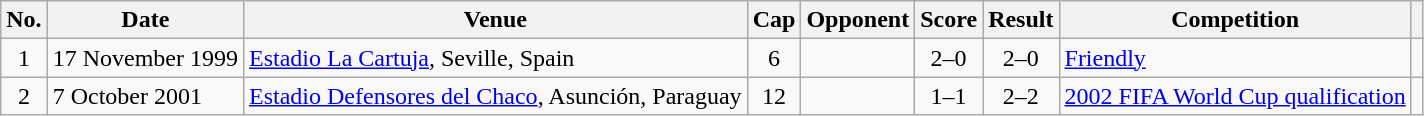<table class="wikitable sortable">
<tr>
<th scope=col>No.</th>
<th scope=col>Date</th>
<th scope=col>Venue</th>
<th scope=col>Cap</th>
<th scope=col>Opponent</th>
<th scope=col>Score</th>
<th scope=col>Result</th>
<th scope=col>Competition</th>
<th scope=col class=unsortable></th>
</tr>
<tr>
<td align=center>1</td>
<td>17 November 1999</td>
<td><a href='#'>Estadio La Cartuja</a>, Seville, Spain</td>
<td align=center>6</td>
<td></td>
<td align=center>2–0</td>
<td align=center>2–0</td>
<td><a href='#'>Friendly</a></td>
<td align=center></td>
</tr>
<tr>
<td align=center>2</td>
<td>7 October 2001</td>
<td><a href='#'>Estadio Defensores del Chaco</a>, Asunción, Paraguay</td>
<td align=center>12</td>
<td></td>
<td align=center>1–1</td>
<td align=center>2–2</td>
<td><a href='#'>2002 FIFA World Cup qualification</a></td>
<td align=center></td>
</tr>
</table>
